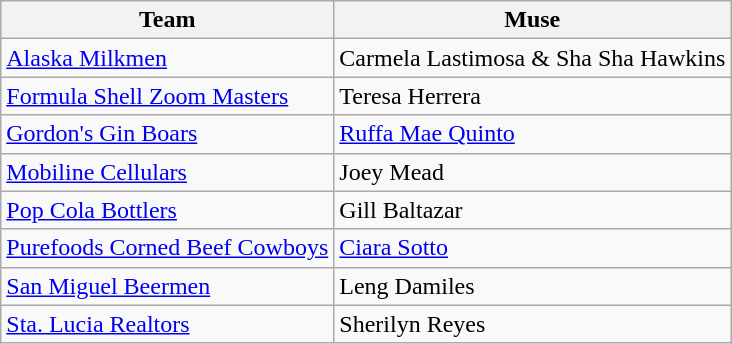<table class="wikitable sortable sortable">
<tr>
<th style= width="45%">Team</th>
<th style= width="55%">Muse</th>
</tr>
<tr>
<td><a href='#'>Alaska Milkmen</a></td>
<td>Carmela Lastimosa & Sha Sha Hawkins</td>
</tr>
<tr>
<td><a href='#'>Formula Shell Zoom Masters</a></td>
<td>Teresa Herrera</td>
</tr>
<tr>
<td><a href='#'>Gordon's Gin Boars</a></td>
<td><a href='#'>Ruffa Mae Quinto</a></td>
</tr>
<tr>
<td><a href='#'>Mobiline Cellulars</a></td>
<td>Joey Mead</td>
</tr>
<tr>
<td><a href='#'>Pop Cola Bottlers</a></td>
<td>Gill Baltazar</td>
</tr>
<tr>
<td><a href='#'>Purefoods Corned Beef Cowboys</a></td>
<td><a href='#'>Ciara Sotto</a></td>
</tr>
<tr>
<td><a href='#'>San Miguel Beermen</a></td>
<td>Leng Damiles</td>
</tr>
<tr>
<td><a href='#'>Sta. Lucia Realtors</a></td>
<td>Sherilyn Reyes</td>
</tr>
</table>
